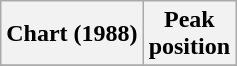<table class="wikitable plainrowheaders">
<tr>
<th>Chart (1988)</th>
<th>Peak<br>position</th>
</tr>
<tr>
</tr>
</table>
